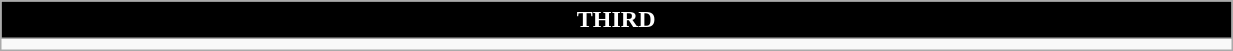<table class="wikitable collapsible collapsed" style="width:65%">
<tr>
<th colspan=10 ! style="color:white; background:black">THIRD</th>
</tr>
<tr>
<td></td>
</tr>
</table>
